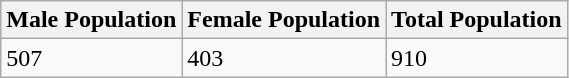<table class="wikitable">
<tr>
<th>Male Population</th>
<th>Female Population</th>
<th>Total Population</th>
</tr>
<tr>
<td>507</td>
<td>403</td>
<td>910</td>
</tr>
</table>
